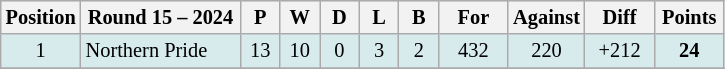<table class="wikitable" style="text-align:center; font-size:85%;">
<tr style="background: #d7ebed;">
<th width="40" abbr="Position">Position</th>
<th width="100">Round 15 – 2024</th>
<th width="20" abbr="Played">P</th>
<th width="20" abbr="Won">W</th>
<th width="20" abbr="Drawn">D</th>
<th width="20" abbr="Lost">L</th>
<th width="20" abbr="Bye">B</th>
<th width="40" abbr="Points for">For</th>
<th width="40" abbr="Points against">Against</th>
<th width="40" abbr="Points difference">Diff</th>
<th width="40" abbr="Points">Points</th>
</tr>
<tr style="background: #d7ebed;">
<td>1</td>
<td style="text-align:left;"> Northern Pride</td>
<td>13</td>
<td>10</td>
<td>0</td>
<td>3</td>
<td>2</td>
<td>432</td>
<td>220</td>
<td>+212</td>
<td><strong>24</strong></td>
</tr>
<tr>
</tr>
</table>
